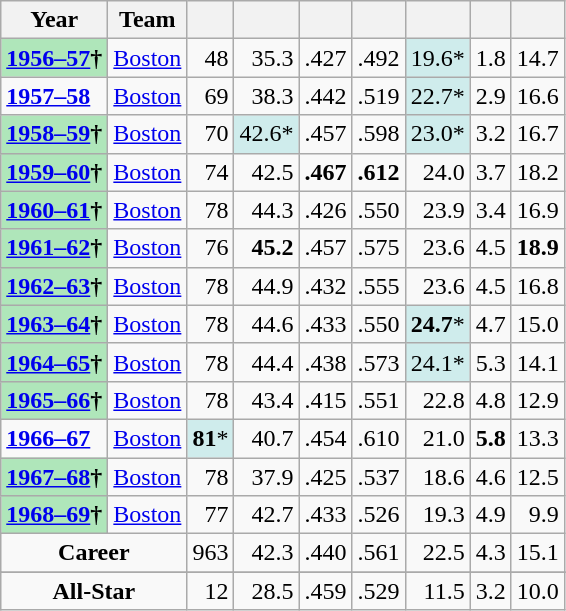<table class="wikitable sortable plainrowheaders" style="text-align:right;">
<tr>
<th scope="col">Year</th>
<th scope="col">Team</th>
<th scope="col"></th>
<th scope="col"></th>
<th scope="col"></th>
<th scope="col"></th>
<th scope="col"></th>
<th scope="col"></th>
<th scope="col"></th>
</tr>
<tr>
<th scope="row" style="text-align:left;background:#afe6ba;"><a href='#'>1956–57</a>†</th>
<td style="text-align:left;"><a href='#'>Boston</a></td>
<td>48</td>
<td>35.3</td>
<td>.427</td>
<td>.492</td>
<td bgcolor="CFECEC">19.6*</td>
<td>1.8</td>
<td>14.7</td>
</tr>
<tr>
<th scope="row" style="text-align:left;background:transparent;"><a href='#'>1957–58</a></th>
<td style="text-align:left;"><a href='#'>Boston</a></td>
<td>69</td>
<td>38.3</td>
<td>.442</td>
<td>.519</td>
<td bgcolor="CFECEC">22.7*</td>
<td>2.9</td>
<td>16.6</td>
</tr>
<tr>
<th scope="row" style="text-align:left;background:#afe6ba;"><a href='#'>1958–59</a>†</th>
<td style="text-align:left;"><a href='#'>Boston</a></td>
<td>70</td>
<td bgcolor="CFECEC">42.6*</td>
<td>.457</td>
<td>.598</td>
<td bgcolor="CFECEC">23.0*</td>
<td>3.2</td>
<td>16.7</td>
</tr>
<tr>
<th scope="row" style="text-align:left;background:#afe6ba;"><a href='#'>1959–60</a>†</th>
<td style="text-align:left;"><a href='#'>Boston</a></td>
<td>74</td>
<td>42.5</td>
<td><strong>.467</strong></td>
<td><strong>.612</strong></td>
<td>24.0</td>
<td>3.7</td>
<td>18.2</td>
</tr>
<tr>
<th scope="row" style="text-align:left;background:#afe6ba;"><a href='#'>1960–61</a>†</th>
<td style="text-align:left;"><a href='#'>Boston</a></td>
<td>78</td>
<td>44.3</td>
<td>.426</td>
<td>.550</td>
<td>23.9</td>
<td>3.4</td>
<td>16.9</td>
</tr>
<tr>
<th scope="row" style="text-align:left;background:#afe6ba;"><a href='#'>1961–62</a>†</th>
<td style="text-align:left;"><a href='#'>Boston</a></td>
<td>76</td>
<td><strong>45.2</strong></td>
<td>.457</td>
<td>.575</td>
<td>23.6</td>
<td>4.5</td>
<td><strong>18.9</strong></td>
</tr>
<tr>
<th scope="row" style="text-align:left;background:#afe6ba;"><a href='#'>1962–63</a>†</th>
<td style="text-align:left;"><a href='#'>Boston</a></td>
<td>78</td>
<td>44.9</td>
<td>.432</td>
<td>.555</td>
<td>23.6</td>
<td>4.5</td>
<td>16.8</td>
</tr>
<tr>
<th scope="row" style="text-align:left;background:#afe6ba;"><a href='#'>1963–64</a>†</th>
<td style="text-align:left;"><a href='#'>Boston</a></td>
<td>78</td>
<td>44.6</td>
<td>.433</td>
<td>.550</td>
<td bgcolor="CFECEC"><strong>24.7</strong>*</td>
<td>4.7</td>
<td>15.0</td>
</tr>
<tr>
<th scope="row" style="text-align:left;background:#afe6ba;"><a href='#'>1964–65</a>†</th>
<td style="text-align:left;"><a href='#'>Boston</a></td>
<td>78</td>
<td>44.4</td>
<td>.438</td>
<td>.573</td>
<td bgcolor="CFECEC">24.1*</td>
<td>5.3</td>
<td>14.1</td>
</tr>
<tr>
<th scope="row" style="text-align:left;background:#afe6ba;"><a href='#'>1965–66</a>†</th>
<td style="text-align:left;"><a href='#'>Boston</a></td>
<td>78</td>
<td>43.4</td>
<td>.415</td>
<td>.551</td>
<td>22.8</td>
<td>4.8</td>
<td>12.9</td>
</tr>
<tr>
<th scope="row" style="text-align:left;background:transparent;"><a href='#'>1966–67</a></th>
<td style="text-align:left;"><a href='#'>Boston</a></td>
<td style="background:#cfecec;"><strong>81</strong>*</td>
<td>40.7</td>
<td>.454</td>
<td>.610</td>
<td>21.0</td>
<td><strong>5.8</strong></td>
<td>13.3</td>
</tr>
<tr>
<th scope="row" style="text-align:left;background:#afe6ba;"><a href='#'>1967–68</a>†</th>
<td style="text-align:left;"><a href='#'>Boston</a></td>
<td>78</td>
<td>37.9</td>
<td>.425</td>
<td>.537</td>
<td>18.6</td>
<td>4.6</td>
<td>12.5</td>
</tr>
<tr>
<th scope="row" style="text-align:left;background:#afe6ba;"><a href='#'>1968–69</a>†</th>
<td style="text-align:left;"><a href='#'>Boston</a></td>
<td>77</td>
<td>42.7</td>
<td>.433</td>
<td>.526</td>
<td>19.3</td>
<td>4.9</td>
<td>9.9</td>
</tr>
<tr class="sortbottom">
<th scope="row" style="text-align:center;background:transparent;" colspan="2">Career</th>
<td>963</td>
<td>42.3</td>
<td>.440</td>
<td>.561</td>
<td>22.5</td>
<td>4.3</td>
<td>15.1</td>
</tr>
<tr>
</tr>
<tr class="sortbottom">
<th scope="row" style="text-align:center;background:transparent;" colspan=2>All-Star</th>
<td>12</td>
<td>28.5</td>
<td>.459</td>
<td>.529</td>
<td>11.5</td>
<td>3.2</td>
<td>10.0</td>
</tr>
</table>
